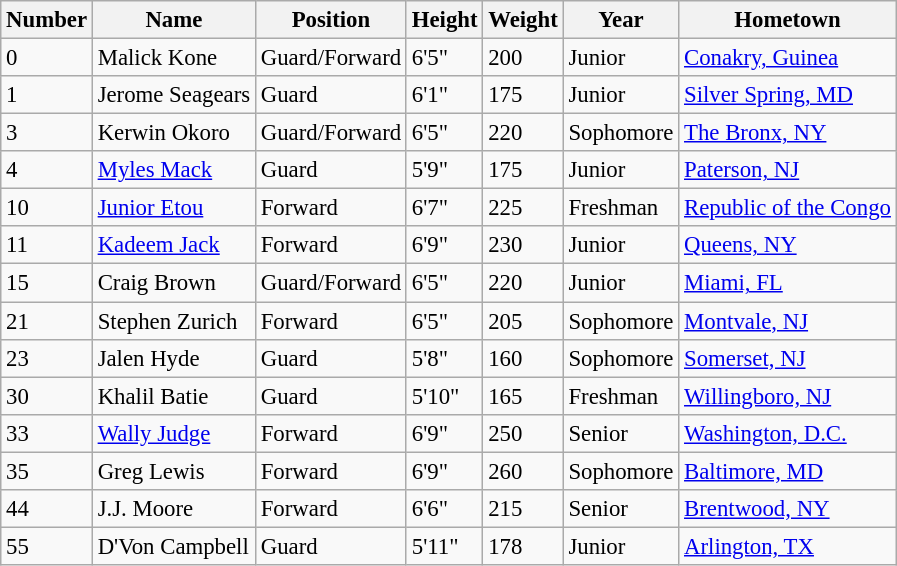<table class="wikitable sortable" style="font-size: 95%;">
<tr>
<th>Number</th>
<th>Name</th>
<th>Position</th>
<th>Height</th>
<th>Weight</th>
<th>Year</th>
<th>Hometown</th>
</tr>
<tr>
<td>0</td>
<td>Malick Kone</td>
<td>Guard/Forward</td>
<td>6'5"</td>
<td>200</td>
<td>Junior</td>
<td><a href='#'>Conakry, Guinea</a></td>
</tr>
<tr>
<td>1</td>
<td>Jerome Seagears</td>
<td>Guard</td>
<td>6'1"</td>
<td>175</td>
<td>Junior</td>
<td><a href='#'>Silver Spring, MD</a></td>
</tr>
<tr>
<td>3</td>
<td>Kerwin Okoro</td>
<td>Guard/Forward</td>
<td>6'5"</td>
<td>220</td>
<td>Sophomore</td>
<td><a href='#'>The Bronx, NY</a></td>
</tr>
<tr>
<td>4</td>
<td><a href='#'>Myles Mack</a></td>
<td>Guard</td>
<td>5'9"</td>
<td>175</td>
<td>Junior</td>
<td><a href='#'>Paterson, NJ</a></td>
</tr>
<tr>
<td>10</td>
<td><a href='#'>Junior Etou</a></td>
<td>Forward</td>
<td>6'7"</td>
<td>225</td>
<td>Freshman</td>
<td><a href='#'>Republic of the Congo</a></td>
</tr>
<tr>
<td>11</td>
<td><a href='#'>Kadeem Jack</a></td>
<td>Forward</td>
<td>6'9"</td>
<td>230</td>
<td>Junior</td>
<td><a href='#'>Queens, NY</a></td>
</tr>
<tr>
<td>15</td>
<td>Craig Brown</td>
<td>Guard/Forward</td>
<td>6'5"</td>
<td>220</td>
<td>Junior</td>
<td><a href='#'>Miami, FL</a></td>
</tr>
<tr>
<td>21</td>
<td>Stephen Zurich</td>
<td>Forward</td>
<td>6'5"</td>
<td>205</td>
<td>Sophomore</td>
<td><a href='#'>Montvale, NJ</a></td>
</tr>
<tr>
<td>23</td>
<td>Jalen Hyde</td>
<td>Guard</td>
<td>5'8"</td>
<td>160</td>
<td>Sophomore</td>
<td><a href='#'>Somerset, NJ</a></td>
</tr>
<tr>
<td>30</td>
<td>Khalil Batie</td>
<td>Guard</td>
<td>5'10"</td>
<td>165</td>
<td>Freshman</td>
<td><a href='#'>Willingboro, NJ</a></td>
</tr>
<tr>
<td>33</td>
<td><a href='#'>Wally Judge</a></td>
<td>Forward</td>
<td>6'9"</td>
<td>250</td>
<td>Senior</td>
<td><a href='#'>Washington, D.C.</a></td>
</tr>
<tr>
<td>35</td>
<td>Greg Lewis</td>
<td>Forward</td>
<td>6'9"</td>
<td>260</td>
<td>Sophomore</td>
<td><a href='#'>Baltimore, MD</a></td>
</tr>
<tr>
<td>44</td>
<td>J.J. Moore</td>
<td>Forward</td>
<td>6'6"</td>
<td>215</td>
<td>Senior</td>
<td><a href='#'>Brentwood, NY</a></td>
</tr>
<tr>
<td>55</td>
<td>D'Von Campbell</td>
<td>Guard</td>
<td>5'11"</td>
<td>178</td>
<td>Junior</td>
<td><a href='#'>Arlington, TX</a></td>
</tr>
</table>
